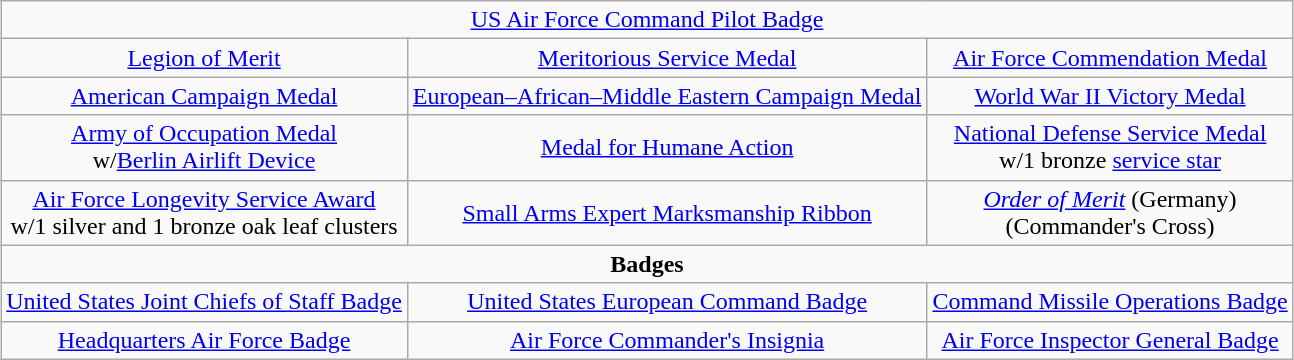<table class="wikitable" style="margin:1em auto; text-align:center;">
<tr>
<td colspan="3"><a href='#'>US Air Force Command Pilot Badge</a></td>
</tr>
<tr>
<td><a href='#'>Legion of Merit</a></td>
<td><a href='#'>Meritorious Service Medal</a></td>
<td><a href='#'>Air Force Commendation Medal</a></td>
</tr>
<tr>
<td><a href='#'>American Campaign Medal</a></td>
<td><a href='#'>European–African–Middle Eastern Campaign Medal</a></td>
<td><a href='#'>World War II Victory Medal</a></td>
</tr>
<tr>
<td><a href='#'>Army of Occupation Medal</a><br>w/<a href='#'>Berlin Airlift Device</a></td>
<td><a href='#'>Medal for Humane Action</a></td>
<td><a href='#'>National Defense Service Medal</a><br>w/1 bronze <a href='#'>service star</a></td>
</tr>
<tr>
<td><a href='#'>Air Force Longevity Service Award</a><br>w/1 silver  and 1 bronze oak leaf clusters</td>
<td><a href='#'>Small Arms Expert Marksmanship Ribbon</a></td>
<td><em><a href='#'>Order of Merit</a></em> (Germany)<br>(Commander's Cross)</td>
</tr>
<tr>
<td colspan="3"><strong>Badges</strong></td>
</tr>
<tr>
<td><a href='#'>United States Joint Chiefs of Staff Badge</a></td>
<td><a href='#'>United States European Command Badge</a></td>
<td><a href='#'>Command Missile Operations Badge</a></td>
</tr>
<tr>
<td><a href='#'>Headquarters Air Force Badge</a></td>
<td><a href='#'>Air Force Commander's Insignia</a></td>
<td><a href='#'>Air Force Inspector General Badge</a></td>
</tr>
</table>
